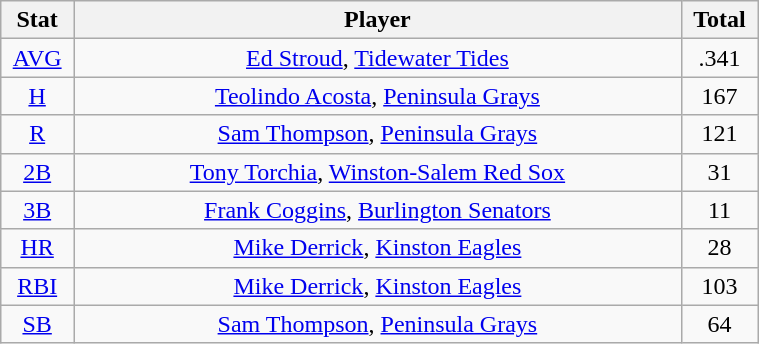<table class="wikitable" width="40%" style="text-align:center;">
<tr>
<th width="5%">Stat</th>
<th width="60%">Player</th>
<th width="5%">Total</th>
</tr>
<tr>
<td><a href='#'>AVG</a></td>
<td><a href='#'>Ed Stroud</a>, <a href='#'>Tidewater Tides</a></td>
<td>.341</td>
</tr>
<tr>
<td><a href='#'>H</a></td>
<td><a href='#'>Teolindo Acosta</a>, <a href='#'>Peninsula Grays</a></td>
<td>167</td>
</tr>
<tr>
<td><a href='#'>R</a></td>
<td><a href='#'>Sam Thompson</a>, <a href='#'>Peninsula Grays</a></td>
<td>121</td>
</tr>
<tr>
<td><a href='#'>2B</a></td>
<td><a href='#'>Tony Torchia</a>, <a href='#'>Winston-Salem Red Sox</a></td>
<td>31</td>
</tr>
<tr>
<td><a href='#'>3B</a></td>
<td><a href='#'>Frank Coggins</a>, <a href='#'>Burlington Senators</a></td>
<td>11</td>
</tr>
<tr>
<td><a href='#'>HR</a></td>
<td><a href='#'>Mike Derrick</a>, <a href='#'>Kinston Eagles</a></td>
<td>28</td>
</tr>
<tr>
<td><a href='#'>RBI</a></td>
<td><a href='#'>Mike Derrick</a>, <a href='#'>Kinston Eagles</a></td>
<td>103</td>
</tr>
<tr>
<td><a href='#'>SB</a></td>
<td><a href='#'>Sam Thompson</a>, <a href='#'>Peninsula Grays</a></td>
<td>64</td>
</tr>
</table>
